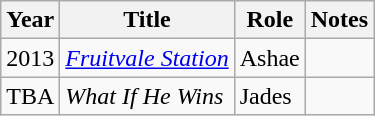<table class="wikitable sortable">
<tr>
<th>Year</th>
<th>Title</th>
<th>Role</th>
<th>Notes</th>
</tr>
<tr>
<td>2013</td>
<td><em><a href='#'>Fruitvale Station</a></em></td>
<td>Ashae</td>
<td></td>
</tr>
<tr>
<td>TBA</td>
<td><em>What If He Wins</em></td>
<td>Jades</td>
<td></td>
</tr>
</table>
